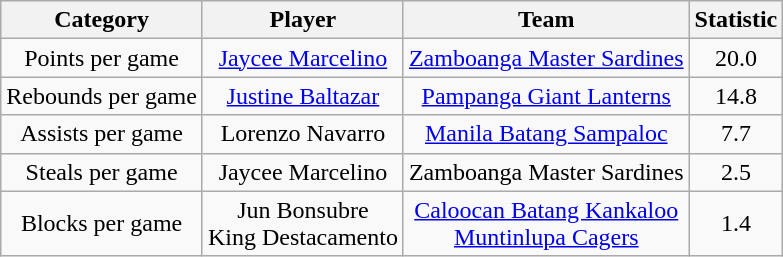<table class="wikitable sortable" style="text-align:center">
<tr>
<th>Category</th>
<th>Player</th>
<th>Team</th>
<th>Statistic</th>
</tr>
<tr>
<td>Points per game</td>
<td><a href='#'>Jaycee Marcelino</a></td>
<td><a href='#'>Zamboanga Master Sardines</a></td>
<td>20.0</td>
</tr>
<tr>
<td>Rebounds per game</td>
<td><a href='#'>Justine Baltazar</a></td>
<td><a href='#'>Pampanga Giant Lanterns</a></td>
<td>14.8</td>
</tr>
<tr>
<td>Assists per game</td>
<td>Lorenzo Navarro</td>
<td><a href='#'>Manila Batang Sampaloc</a></td>
<td>7.7</td>
</tr>
<tr>
<td>Steals per game</td>
<td>Jaycee Marcelino</td>
<td>Zamboanga Master Sardines</td>
<td>2.5</td>
</tr>
<tr>
<td>Blocks per game</td>
<td>Jun Bonsubre<br>King Destacamento</td>
<td><a href='#'>Caloocan Batang Kankaloo</a><br><a href='#'>Muntinlupa Cagers</a></td>
<td>1.4<br></td>
</tr>
</table>
